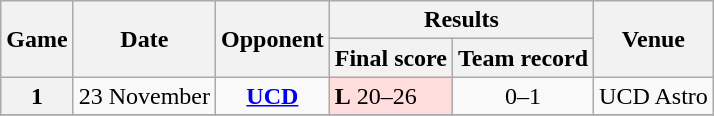<table class="wikitable">
<tr>
<th rowspan="2">Game</th>
<th rowspan="2">Date</th>
<th rowspan="2">Opponent</th>
<th colspan="2">Results</th>
<th rowspan="2">Venue</th>
</tr>
<tr>
<th>Final score</th>
<th>Team record</th>
</tr>
<tr>
<th>1</th>
<td>23 November</td>
<td style="text-align:center;"><strong><a href='#'>UCD</a></strong></td>
<td style="background:#fdd;"><strong>L</strong> 20–26</td>
<td style="text-align:center;">0–1</td>
<td style="text-align:center;">UCD Astro</td>
</tr>
<tr>
</tr>
</table>
